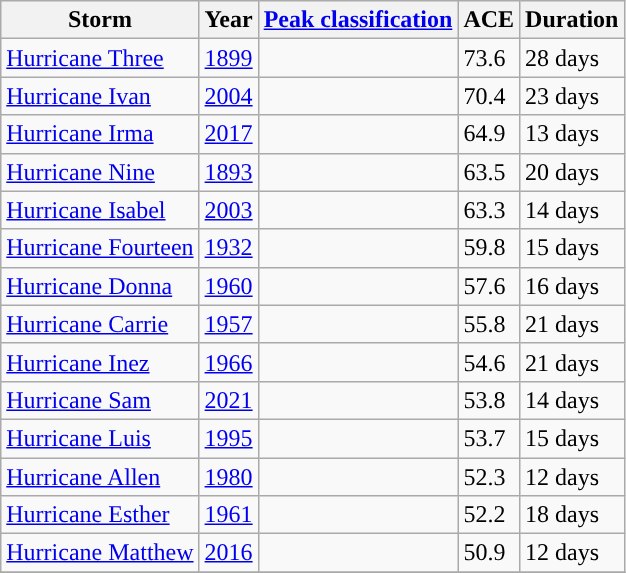<table class="wikitable sortable">
<tr>
<th>Storm</th>
<th>Year</th>
<th><a href='#'>Peak classification</a></th>
<th>ACE</th>
<th>Duration</th>
</tr>
<tr>
<td><a href='#'>Hurricane Three</a></td>
<td><a href='#'>1899</a></td>
<td></td>
<td>73.6</td>
<td>28 days</td>
</tr>
<tr>
<td><a href='#'>Hurricane Ivan</a></td>
<td><a href='#'>2004</a></td>
<td></td>
<td>70.4</td>
<td>23 days</td>
</tr>
<tr>
<td><a href='#'>Hurricane Irma</a></td>
<td><a href='#'>2017</a></td>
<td></td>
<td>64.9</td>
<td>13 days</td>
</tr>
<tr>
<td><a href='#'>Hurricane Nine</a></td>
<td><a href='#'>1893</a></td>
<td></td>
<td>63.5</td>
<td>20 days</td>
</tr>
<tr>
<td><a href='#'>Hurricane Isabel</a></td>
<td><a href='#'>2003</a></td>
<td></td>
<td>63.3</td>
<td>14 days</td>
</tr>
<tr>
<td><a href='#'>Hurricane Fourteen</a></td>
<td><a href='#'>1932</a></td>
<td></td>
<td>59.8</td>
<td>15 days</td>
</tr>
<tr>
<td><a href='#'>Hurricane Donna</a></td>
<td><a href='#'>1960</a></td>
<td></td>
<td>57.6</td>
<td>16 days</td>
</tr>
<tr>
<td><a href='#'>Hurricane Carrie</a></td>
<td><a href='#'>1957</a></td>
<td></td>
<td>55.8</td>
<td>21 days</td>
</tr>
<tr>
<td><a href='#'>Hurricane Inez</a></td>
<td><a href='#'>1966</a></td>
<td></td>
<td>54.6</td>
<td>21 days</td>
</tr>
<tr>
<td><a href='#'>Hurricane Sam</a></td>
<td><a href='#'>2021</a></td>
<td></td>
<td>53.8</td>
<td>14 days</td>
</tr>
<tr>
<td><a href='#'>Hurricane Luis</a></td>
<td><a href='#'>1995</a></td>
<td></td>
<td>53.7</td>
<td>15 days</td>
</tr>
<tr>
<td><a href='#'>Hurricane Allen</a></td>
<td><a href='#'>1980</a></td>
<td></td>
<td>52.3</td>
<td>12 days</td>
</tr>
<tr>
<td><a href='#'>Hurricane Esther</a></td>
<td><a href='#'>1961</a></td>
<td></td>
<td>52.2</td>
<td>18 days</td>
</tr>
<tr>
<td><a href='#'>Hurricane Matthew</a></td>
<td><a href='#'>2016</a></td>
<td bgcolor=></td>
<td>50.9</td>
<td>12 days</td>
</tr>
<tr>
</tr>
</table>
